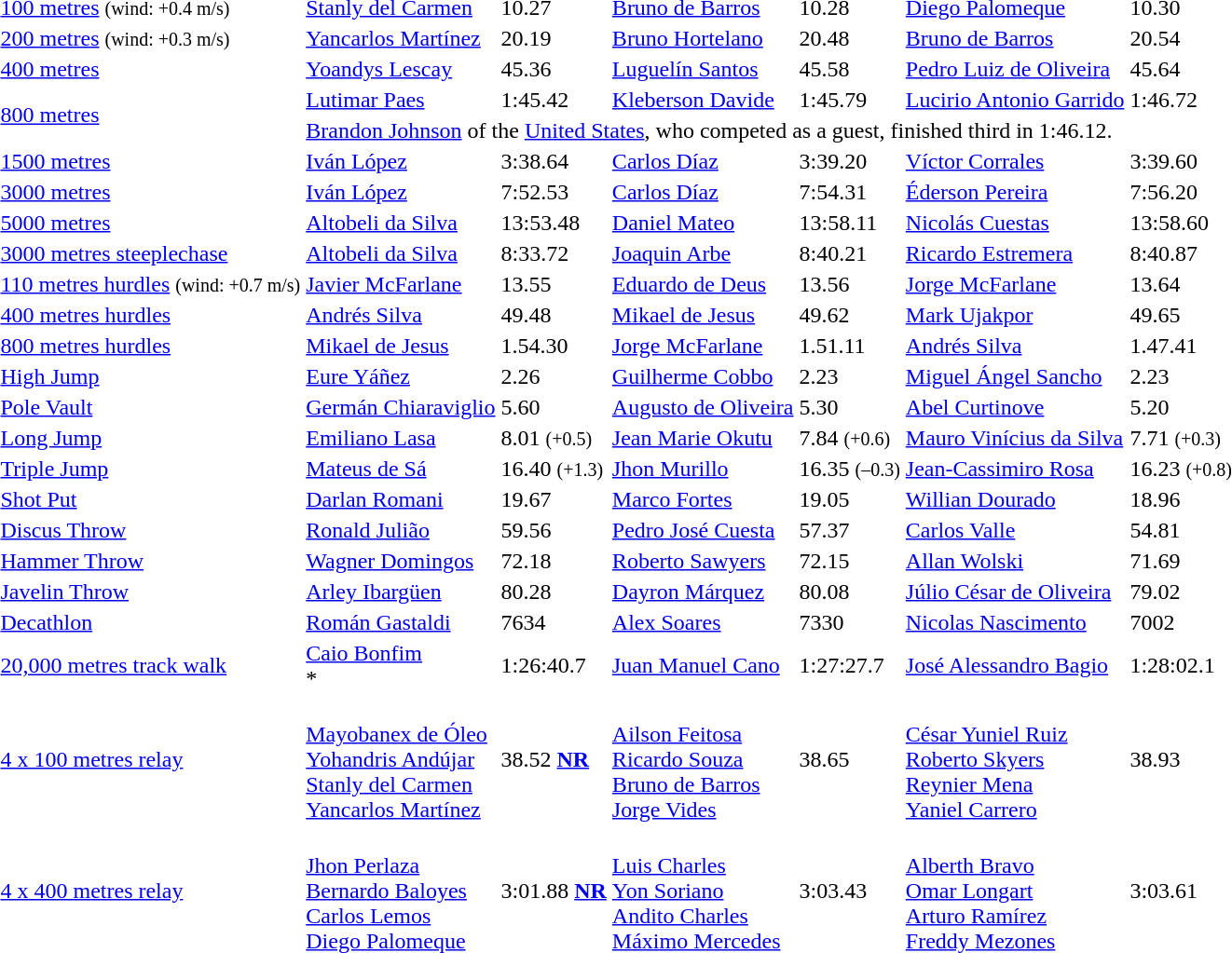<table>
<tr>
<td><a href='#'>100 metres</a> <small>(wind: +0.4 m/s)</small></td>
<td align=left><a href='#'>Stanly del Carmen</a><br> </td>
<td>10.27</td>
<td align=left><a href='#'>Bruno de Barros</a><br> </td>
<td>10.28</td>
<td align=left><a href='#'>Diego Palomeque</a><br> </td>
<td>10.30</td>
</tr>
<tr>
<td><a href='#'>200 metres</a> <small>(wind: +0.3 m/s)</small></td>
<td align=left><a href='#'>Yancarlos Martínez</a><br> </td>
<td>20.19</td>
<td align=left><a href='#'>Bruno Hortelano</a><br> </td>
<td>20.48</td>
<td align=left><a href='#'>Bruno de Barros</a><br> </td>
<td>20.54</td>
</tr>
<tr>
<td><a href='#'>400 metres</a></td>
<td align=left><a href='#'>Yoandys Lescay</a><br> </td>
<td>45.36</td>
<td align=left><a href='#'>Luguelín Santos</a><br> </td>
<td>45.58</td>
<td align=left><a href='#'>Pedro Luiz de Oliveira</a><br> </td>
<td>45.64</td>
</tr>
<tr>
<td rowspan=2><a href='#'>800 metres</a></td>
<td align=left><a href='#'>Lutimar Paes</a><br> </td>
<td>1:45.42</td>
<td align=left><a href='#'>Kleberson Davide</a><br> </td>
<td>1:45.79</td>
<td align=left><a href='#'>Lucirio Antonio Garrido</a><br> </td>
<td>1:46.72</td>
</tr>
<tr>
<td colspan=6><a href='#'>Brandon Johnson</a> of the <a href='#'>United States</a>, who competed as a guest, finished third in 1:46.12.</td>
</tr>
<tr>
<td><a href='#'>1500 metres</a></td>
<td align=left><a href='#'>Iván López</a><br> </td>
<td>3:38.64</td>
<td align=left><a href='#'>Carlos Díaz</a><br> </td>
<td>3:39.20</td>
<td align=left><a href='#'>Víctor Corrales</a><br> </td>
<td>3:39.60</td>
</tr>
<tr>
<td><a href='#'>3000 metres</a></td>
<td align=left><a href='#'>Iván López</a><br> </td>
<td>7:52.53</td>
<td align=left><a href='#'>Carlos Díaz</a><br> </td>
<td>7:54.31</td>
<td align=left><a href='#'>Éderson Pereira</a><br> </td>
<td>7:56.20</td>
</tr>
<tr>
<td><a href='#'>5000 metres</a></td>
<td align=left><a href='#'>Altobeli da Silva</a><br> </td>
<td>13:53.48</td>
<td align=left><a href='#'>Daniel Mateo</a><br> </td>
<td>13:58.11</td>
<td align=left><a href='#'>Nicolás Cuestas</a><br> </td>
<td>13:58.60</td>
</tr>
<tr>
<td><a href='#'>3000 metres steeplechase</a></td>
<td align=left><a href='#'>Altobeli da Silva</a><br> </td>
<td>8:33.72</td>
<td align=left><a href='#'>Joaquin Arbe</a><br> </td>
<td>8:40.21</td>
<td align=left><a href='#'>Ricardo Estremera</a><br> </td>
<td>8:40.87</td>
</tr>
<tr>
<td><a href='#'>110 metres hurdles</a> <small>(wind: +0.7 m/s)</small></td>
<td align=left><a href='#'>Javier McFarlane</a><br> </td>
<td>13.55</td>
<td align=left><a href='#'>Eduardo de Deus</a><br> </td>
<td>13.56</td>
<td align=left><a href='#'>Jorge McFarlane</a><br> </td>
<td>13.64</td>
</tr>
<tr>
<td><a href='#'>400 metres hurdles</a></td>
<td align=left><a href='#'>Andrés Silva</a><br> </td>
<td>49.48</td>
<td align=left><a href='#'>Mikael de Jesus</a><br> </td>
<td>49.62</td>
<td align=left><a href='#'>Mark Ujakpor</a><br> </td>
<td>49.65</td>
</tr>
<tr>
<td><a href='#'>800 metres hurdles</a></td>
<td align=left><a href='#'>Mikael de Jesus</a><br> </td>
<td>1.54.30</td>
<td align=left><a href='#'>Jorge McFarlane</a><br> </td>
<td>1.51.11</td>
<td align=left><a href='#'>Andrés Silva</a><br> </td>
<td>1.47.41</td>
</tr>
<tr>
<td><a href='#'>High Jump</a></td>
<td align=left><a href='#'>Eure Yáñez</a><br> </td>
<td>2.26</td>
<td align=left><a href='#'>Guilherme Cobbo</a><br> </td>
<td>2.23</td>
<td align=left><a href='#'>Miguel Ángel Sancho</a><br> </td>
<td>2.23</td>
</tr>
<tr>
<td><a href='#'>Pole Vault</a></td>
<td align=left><a href='#'>Germán Chiaraviglio</a><br> </td>
<td>5.60</td>
<td align=left><a href='#'>Augusto de Oliveira</a><br> </td>
<td>5.30</td>
<td align=left><a href='#'>Abel Curtinove</a><br> </td>
<td>5.20</td>
</tr>
<tr>
<td><a href='#'>Long Jump</a></td>
<td align=left><a href='#'>Emiliano Lasa</a><br> </td>
<td>8.01 <small>(+0.5)</small></td>
<td align=left><a href='#'>Jean Marie Okutu</a><br> </td>
<td>7.84 <small>(+0.6)</small></td>
<td align=left><a href='#'>Mauro Vinícius da Silva</a><br> </td>
<td>7.71 <small>(+0.3)</small></td>
</tr>
<tr>
<td><a href='#'>Triple Jump</a></td>
<td align=left><a href='#'>Mateus de Sá</a><br> </td>
<td>16.40 <small>(+1.3)</small></td>
<td align=left><a href='#'>Jhon Murillo</a><br> </td>
<td>16.35 <small>(–0.3)</small></td>
<td align=left><a href='#'>Jean-Cassimiro Rosa</a><br> </td>
<td>16.23 <small>(+0.8)</small></td>
</tr>
<tr>
<td><a href='#'>Shot Put</a></td>
<td align=left><a href='#'>Darlan Romani</a><br> </td>
<td>19.67</td>
<td align=left><a href='#'>Marco Fortes</a><br> </td>
<td>19.05</td>
<td align=left><a href='#'>Willian Dourado</a><br> </td>
<td>18.96</td>
</tr>
<tr>
<td><a href='#'>Discus Throw</a></td>
<td align=left><a href='#'>Ronald Julião</a><br> </td>
<td>59.56</td>
<td align=left><a href='#'>Pedro José Cuesta</a><br> </td>
<td>57.37</td>
<td align=left><a href='#'>Carlos Valle</a><br> </td>
<td>54.81</td>
</tr>
<tr>
<td><a href='#'>Hammer Throw</a></td>
<td align=left><a href='#'>Wagner Domingos</a><br> </td>
<td>72.18</td>
<td align=left><a href='#'>Roberto Sawyers</a><br> </td>
<td>72.15</td>
<td align=left><a href='#'>Allan Wolski</a><br> </td>
<td>71.69</td>
</tr>
<tr>
<td><a href='#'>Javelin Throw</a></td>
<td align=left><a href='#'>Arley Ibargüen</a><br> </td>
<td>80.28</td>
<td align=left><a href='#'>Dayron Márquez</a><br> </td>
<td>80.08</td>
<td align=left><a href='#'>Júlio César de Oliveira</a><br> </td>
<td>79.02</td>
</tr>
<tr>
<td><a href='#'>Decathlon</a></td>
<td align=left><a href='#'>Román Gastaldi</a><br> </td>
<td>7634</td>
<td align=left><a href='#'>Alex Soares</a><br> </td>
<td>7330</td>
<td align=left><a href='#'>Nicolas Nascimento</a><br> </td>
<td>7002</td>
</tr>
<tr>
<td><a href='#'>20,000 metres track walk</a></td>
<td align=left><a href='#'>Caio Bonfim</a><br> *</td>
<td>1:26:40.7</td>
<td align=left><a href='#'>Juan Manuel Cano</a><br> </td>
<td>1:27:27.7</td>
<td align=left><a href='#'>José Alessandro Bagio</a><br> </td>
<td>1:28:02.1</td>
</tr>
<tr>
<td><a href='#'>4 x 100 metres relay</a></td>
<td><br><a href='#'>Mayobanex de Óleo</a><br><a href='#'>Yohandris Andújar</a><br><a href='#'>Stanly del Carmen</a><br><a href='#'>Yancarlos Martínez</a></td>
<td>38.52 <strong><a href='#'>NR</a></strong></td>
<td><br><a href='#'>Ailson Feitosa</a><br><a href='#'>Ricardo Souza</a><br><a href='#'>Bruno de Barros</a><br><a href='#'>Jorge Vides</a></td>
<td>38.65</td>
<td><br><a href='#'>César Yuniel Ruiz</a><br><a href='#'>Roberto Skyers</a><br><a href='#'>Reynier Mena</a><br><a href='#'>Yaniel Carrero</a></td>
<td>38.93</td>
</tr>
<tr>
<td><a href='#'>4 x 400 metres relay</a></td>
<td><br><a href='#'>Jhon Perlaza</a><br><a href='#'>Bernardo Baloyes</a><br><a href='#'>Carlos Lemos</a><br><a href='#'>Diego Palomeque</a></td>
<td>3:01.88 <strong><a href='#'>NR</a></strong></td>
<td><br><a href='#'>Luis Charles</a><br><a href='#'>Yon Soriano</a><br><a href='#'>Andito Charles</a><br><a href='#'>Máximo Mercedes</a></td>
<td>3:03.43</td>
<td><br><a href='#'>Alberth Bravo</a><br><a href='#'>Omar Longart</a><br><a href='#'>Arturo Ramírez</a><br><a href='#'>Freddy Mezones</a></td>
<td>3:03.61</td>
</tr>
</table>
